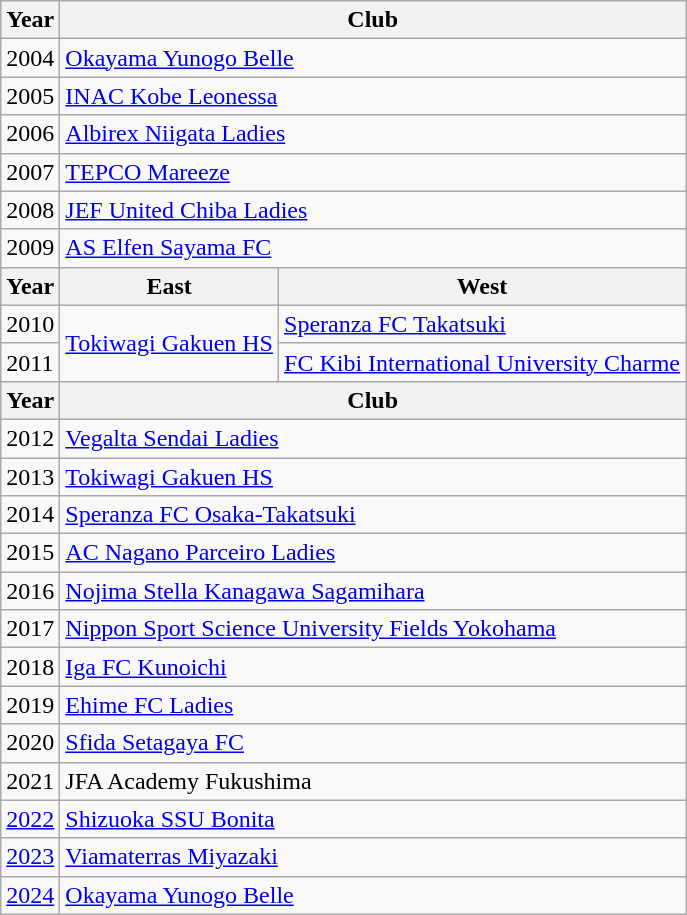<table class="wikitable">
<tr>
<th>Year</th>
<th colspan="2">Club</th>
</tr>
<tr>
<td>2004</td>
<td colspan="2"><a href='#'>Okayama Yunogo Belle</a></td>
</tr>
<tr>
<td>2005</td>
<td colspan="2"><a href='#'>INAC Kobe Leonessa</a></td>
</tr>
<tr>
<td>2006</td>
<td colspan="2"><a href='#'>Albirex Niigata Ladies</a></td>
</tr>
<tr>
<td>2007</td>
<td colspan="2"><a href='#'>TEPCO Mareeze</a></td>
</tr>
<tr>
<td>2008</td>
<td colspan="2"><a href='#'>JEF United Chiba Ladies</a></td>
</tr>
<tr>
<td>2009</td>
<td colspan="2"><a href='#'>AS Elfen Sayama FC</a></td>
</tr>
<tr>
<th>Year</th>
<th>East</th>
<th>West</th>
</tr>
<tr>
<td>2010</td>
<td rowspan="2"><a href='#'>Tokiwagi Gakuen HS</a></td>
<td><a href='#'>Speranza FC Takatsuki</a></td>
</tr>
<tr>
<td>2011</td>
<td><a href='#'>FC Kibi International University Charme</a></td>
</tr>
<tr>
<th>Year</th>
<th colspan="2">Club</th>
</tr>
<tr>
<td>2012</td>
<td colspan="2"><a href='#'>Vegalta Sendai Ladies</a></td>
</tr>
<tr>
<td>2013</td>
<td colspan="2"><a href='#'>Tokiwagi Gakuen HS</a></td>
</tr>
<tr>
<td>2014</td>
<td colspan="2"><a href='#'>Speranza FC Osaka-Takatsuki</a></td>
</tr>
<tr>
<td>2015</td>
<td colspan="2"><a href='#'>AC Nagano Parceiro Ladies</a></td>
</tr>
<tr>
<td>2016</td>
<td colspan="2"><a href='#'>Nojima Stella Kanagawa Sagamihara</a></td>
</tr>
<tr>
<td>2017</td>
<td colspan="2"><a href='#'>Nippon Sport Science University Fields Yokohama</a></td>
</tr>
<tr>
<td>2018</td>
<td colspan="2"><a href='#'>Iga FC Kunoichi</a></td>
</tr>
<tr>
<td>2019</td>
<td colspan="2"><a href='#'>Ehime FC Ladies</a></td>
</tr>
<tr>
<td>2020</td>
<td colspan="2"><a href='#'>Sfida Setagaya FC</a></td>
</tr>
<tr>
<td>2021</td>
<td colspan="2">JFA Academy Fukushima</td>
</tr>
<tr>
<td><a href='#'>2022</a></td>
<td colspan="2"><a href='#'>Shizuoka SSU Bonita</a></td>
</tr>
<tr>
<td><a href='#'>2023</a></td>
<td colspan="2"><a href='#'>Viamaterras Miyazaki</a></td>
</tr>
<tr>
<td><a href='#'>2024</a></td>
<td colspan="2"><a href='#'>Okayama Yunogo Belle</a></td>
</tr>
</table>
